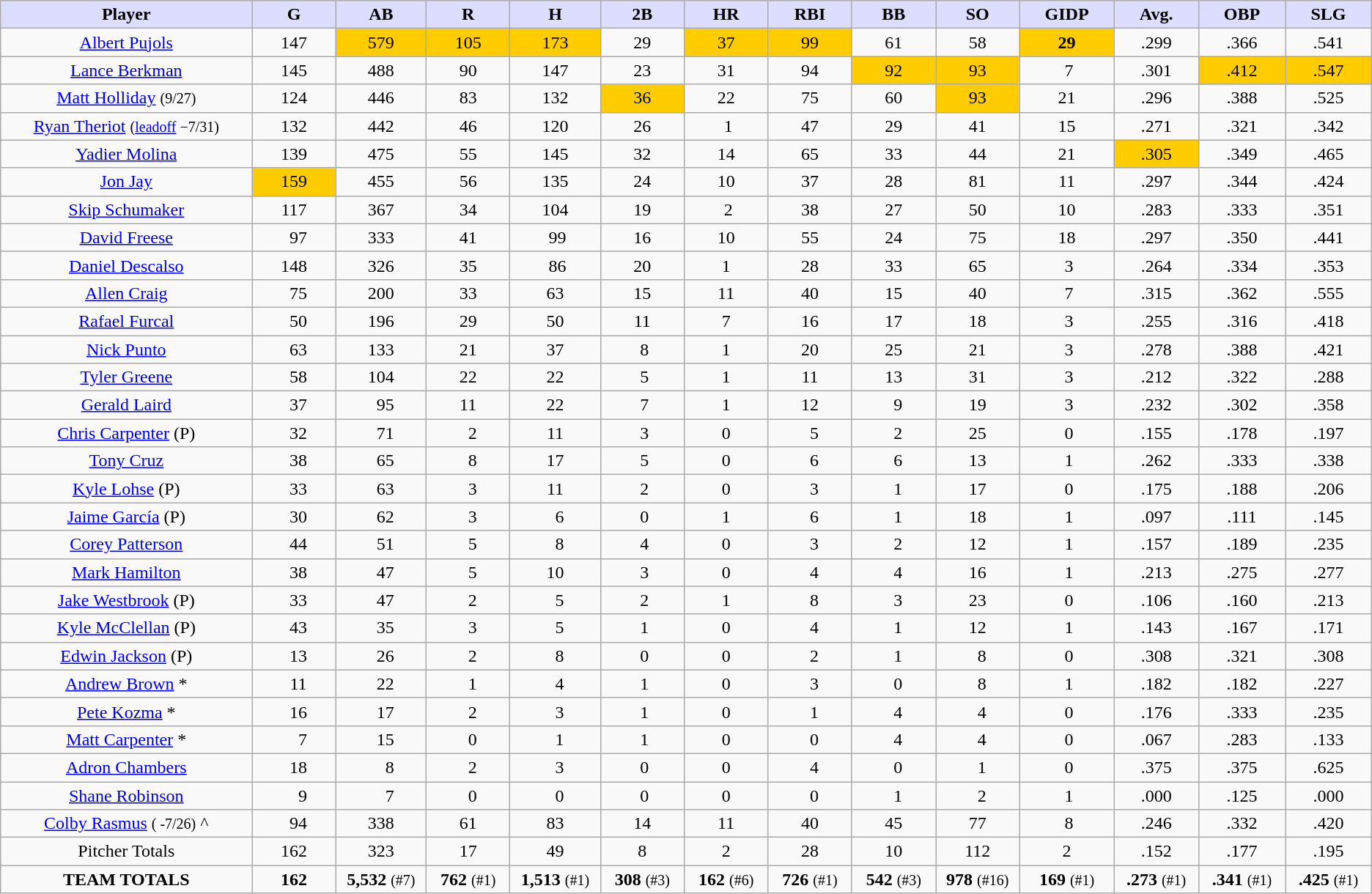<table class="wikitable sortable">
<tr>
<th style="background:#ddf; width:9%;">Player</th>
<th style="background:#ddf; width:3%;">G</th>
<th style="background:#ddf; width:3%;">AB</th>
<th style="background:#ddf; width:3%;">R</th>
<th style="background:#ddf; width:3%;">H</th>
<th style="background:#ddf; width:3%;">2B</th>
<th style="background:#ddf; width:3%;">HR</th>
<th style="background:#ddf; width:3%;">RBI</th>
<th style="background:#ddf; width:3%;">BB</th>
<th style="background:#ddf; width:3%;">SO</th>
<th style="background:#ddf; width:3%;">GIDP</th>
<th style="background:#ddf; width:3%;">Avg.</th>
<th style="background:#ddf; width:3%;">OBP</th>
<th style="background:#ddf; width:3%;">SLG</th>
</tr>
<tr style="text-align:center;">
<td><a href='#'>Albert Pujols</a></td>
<td>147</td>
<td style="background:#fc0;">579</td>
<td style="background:#fc0;">105</td>
<td style="background:#fc0;">173</td>
<td>29</td>
<td style="background:#fc0;">37</td>
<td style="background:#fc0;">99</td>
<td>61</td>
<td>58</td>
<td style="background:#fc0;"><strong>29</strong></td>
<td>.299</td>
<td>.366</td>
<td>.541</td>
</tr>
<tr style="text-align:center;">
<td><a href='#'>Lance Berkman</a></td>
<td>145</td>
<td>488</td>
<td>90</td>
<td>147</td>
<td>23</td>
<td>31</td>
<td>94</td>
<td style="background:#fc0;">92</td>
<td style="background:#fc0;">93</td>
<td> 7</td>
<td>.301</td>
<td style="background:#fc0;">.412</td>
<td style="background:#fc0;">.547</td>
</tr>
<tr style="text-align:center;">
<td><a href='#'>Matt Holliday</a> <small>(9/27)</small></td>
<td>124</td>
<td>446</td>
<td>83</td>
<td>132</td>
<td style="background:#fc0;">36</td>
<td>22</td>
<td>75</td>
<td>60</td>
<td style="background:#fc0;">93</td>
<td>21</td>
<td>.296</td>
<td>.388</td>
<td>.525</td>
</tr>
<tr style="text-align:center;">
<td><a href='#'>Ryan Theriot</a> <small>(<a href='#'>leadoff</a> −7/31)</small></td>
<td>132</td>
<td>442</td>
<td>46</td>
<td>120</td>
<td>26</td>
<td> 1</td>
<td>47</td>
<td>29</td>
<td>41</td>
<td>15</td>
<td>.271</td>
<td>.321</td>
<td>.342</td>
</tr>
<tr style="text-align:center;">
<td><a href='#'>Yadier Molina</a></td>
<td>139</td>
<td>475</td>
<td>55</td>
<td>145</td>
<td>32</td>
<td>14</td>
<td>65</td>
<td>33</td>
<td>44</td>
<td>21</td>
<td style="background:#fc0;">.305</td>
<td>.349</td>
<td>.465</td>
</tr>
<tr style="text-align:center;">
<td><a href='#'>Jon Jay</a></td>
<td style="background:#fc0;">159</td>
<td>455</td>
<td>56</td>
<td>135</td>
<td>24</td>
<td>10</td>
<td>37</td>
<td>28</td>
<td>81</td>
<td>11</td>
<td>.297</td>
<td>.344</td>
<td>.424</td>
</tr>
<tr style="text-align:center;">
<td><a href='#'>Skip Schumaker</a></td>
<td>117</td>
<td>367</td>
<td>34</td>
<td>104</td>
<td>19</td>
<td> 2</td>
<td>38</td>
<td>27</td>
<td>50</td>
<td>10</td>
<td>.283</td>
<td>.333</td>
<td>.351</td>
</tr>
<tr style="text-align:center;">
<td><a href='#'>David Freese</a></td>
<td>  97</td>
<td>333</td>
<td>41</td>
<td> 99</td>
<td>16</td>
<td>10</td>
<td>55</td>
<td>24</td>
<td>75</td>
<td>18</td>
<td>.297</td>
<td>.350</td>
<td>.441</td>
</tr>
<tr style="text-align:center;">
<td><a href='#'>Daniel Descalso</a></td>
<td>148</td>
<td>326</td>
<td>35</td>
<td> 86</td>
<td>20</td>
<td>1</td>
<td>28</td>
<td>33</td>
<td>65</td>
<td> 3</td>
<td>.264</td>
<td>.334</td>
<td>.353</td>
</tr>
<tr style="text-align:center;">
<td><a href='#'>Allen Craig</a></td>
<td>  75</td>
<td>200</td>
<td>33</td>
<td>63</td>
<td>15</td>
<td>11</td>
<td>40</td>
<td>15</td>
<td>40</td>
<td> 7</td>
<td>.315</td>
<td>.362</td>
<td>.555</td>
</tr>
<tr style="text-align:center;">
<td><a href='#'>Rafael Furcal</a></td>
<td>  50</td>
<td>196</td>
<td>29</td>
<td>50</td>
<td>11</td>
<td>7</td>
<td>16</td>
<td>17</td>
<td>18</td>
<td> 3</td>
<td>.255</td>
<td>.316</td>
<td>.418</td>
</tr>
<tr style="text-align:center;">
<td><a href='#'>Nick Punto</a></td>
<td>  63</td>
<td>133</td>
<td>21</td>
<td>37</td>
<td> 8</td>
<td>1</td>
<td>20</td>
<td>25</td>
<td>21</td>
<td> 3</td>
<td>.278</td>
<td>.388</td>
<td>.421</td>
</tr>
<tr style="text-align:center;">
<td><a href='#'>Tyler Greene</a></td>
<td>  58</td>
<td>104</td>
<td>22</td>
<td>22</td>
<td> 5</td>
<td>1</td>
<td>11</td>
<td>13</td>
<td>31</td>
<td> 3</td>
<td>.212</td>
<td>.322</td>
<td>.288</td>
</tr>
<tr style="text-align:center;">
<td><a href='#'>Gerald Laird</a></td>
<td>  37</td>
<td>  95</td>
<td>11</td>
<td>22</td>
<td> 7</td>
<td>1</td>
<td>12</td>
<td>  9</td>
<td>19</td>
<td> 3</td>
<td>.232</td>
<td>.302</td>
<td>.358</td>
</tr>
<tr style="text-align:center;">
<td><a href='#'>Chris Carpenter</a> (P)</td>
<td>  32</td>
<td>  71</td>
<td>  2</td>
<td>11</td>
<td> 3</td>
<td>0</td>
<td>  5</td>
<td>  2</td>
<td>25</td>
<td> 0</td>
<td>.155</td>
<td>.178</td>
<td>.197</td>
</tr>
<tr style="text-align:center;">
<td><a href='#'>Tony Cruz</a></td>
<td>  38</td>
<td>  65</td>
<td>  8</td>
<td>17</td>
<td> 5</td>
<td>0</td>
<td>  6</td>
<td>  6</td>
<td>13</td>
<td> 1</td>
<td>.262</td>
<td>.333</td>
<td>.338</td>
</tr>
<tr style="text-align:center;">
<td><a href='#'>Kyle Lohse</a> (P)</td>
<td>  33</td>
<td>  63</td>
<td>  3</td>
<td>11</td>
<td> 2</td>
<td>0</td>
<td>  3</td>
<td>  1</td>
<td>17</td>
<td> 0</td>
<td>.175</td>
<td>.188</td>
<td>.206</td>
</tr>
<tr style="text-align:center;">
<td><a href='#'>Jaime García</a> (P)</td>
<td>  30</td>
<td>  62</td>
<td>  3</td>
<td>  6</td>
<td> 0</td>
<td>1</td>
<td>  6</td>
<td>  1</td>
<td>18</td>
<td> 1</td>
<td>.097</td>
<td>.111</td>
<td>.145</td>
</tr>
<tr style="text-align:center;">
<td><a href='#'>Corey Patterson</a></td>
<td>  44</td>
<td>  51</td>
<td>  5</td>
<td>  8</td>
<td> 4</td>
<td>0</td>
<td>  3</td>
<td>  2</td>
<td>12</td>
<td> 1</td>
<td>.157</td>
<td>.189</td>
<td>.235</td>
</tr>
<tr style="text-align:center;">
<td><a href='#'>Mark Hamilton</a></td>
<td>  38</td>
<td>  47</td>
<td>  5</td>
<td>10</td>
<td> 3</td>
<td>0</td>
<td>  4</td>
<td>  4</td>
<td>16</td>
<td> 1</td>
<td>.213</td>
<td>.275</td>
<td>.277</td>
</tr>
<tr style="text-align:center;">
<td><a href='#'>Jake Westbrook</a> (P)</td>
<td>  33</td>
<td>  47</td>
<td>  2</td>
<td>  5</td>
<td> 2</td>
<td>1</td>
<td>  8</td>
<td>  3</td>
<td>23</td>
<td> 0</td>
<td>.106</td>
<td>.160</td>
<td>.213</td>
</tr>
<tr style="text-align:center;">
<td><a href='#'>Kyle McClellan</a> (P)</td>
<td>  43</td>
<td>  35</td>
<td>  3</td>
<td>  5</td>
<td> 1</td>
<td>0</td>
<td>  4</td>
<td>  1</td>
<td>12</td>
<td> 1</td>
<td>.143</td>
<td>.167</td>
<td>.171</td>
</tr>
<tr style="text-align:center;">
<td><a href='#'>Edwin Jackson</a> (P)</td>
<td>  13</td>
<td>  26</td>
<td>  2</td>
<td>  8</td>
<td> 0</td>
<td>0</td>
<td>  2</td>
<td>  1</td>
<td>  8</td>
<td> 0</td>
<td>.308</td>
<td>.321</td>
<td>.308</td>
</tr>
<tr style="text-align:center;">
<td><a href='#'>Andrew Brown</a> *</td>
<td>  11</td>
<td>  22</td>
<td>  1</td>
<td>  4</td>
<td> 1</td>
<td>0</td>
<td>  3</td>
<td>  0</td>
<td>  8</td>
<td> 1</td>
<td>.182</td>
<td>.182</td>
<td>.227</td>
</tr>
<tr style="text-align:center;">
<td><a href='#'>Pete Kozma</a> *</td>
<td>  16</td>
<td>  17</td>
<td>  2</td>
<td>  3</td>
<td> 1</td>
<td>0</td>
<td>  1</td>
<td>  4</td>
<td>  4</td>
<td> 0</td>
<td>.176</td>
<td>.333</td>
<td>.235</td>
</tr>
<tr style="text-align:center;">
<td><a href='#'>Matt Carpenter</a> *</td>
<td>    7</td>
<td>  15</td>
<td>  0</td>
<td>  1</td>
<td> 1</td>
<td>0</td>
<td>  0</td>
<td>  4</td>
<td>  4</td>
<td> 0</td>
<td>.067</td>
<td>.283</td>
<td>.133</td>
</tr>
<tr style="text-align:center;">
<td><a href='#'>Adron Chambers</a></td>
<td>  18</td>
<td>    8</td>
<td>  2</td>
<td>  3</td>
<td> 0</td>
<td>0</td>
<td>  4</td>
<td>  0</td>
<td>  1</td>
<td> 0</td>
<td>.375</td>
<td>.375</td>
<td>.625</td>
</tr>
<tr style="text-align:center;">
<td><a href='#'>Shane Robinson</a></td>
<td>    9</td>
<td>    7</td>
<td>  0</td>
<td>  0</td>
<td> 0</td>
<td>0</td>
<td>  0</td>
<td>  1</td>
<td>  2</td>
<td> 1</td>
<td>.000</td>
<td>.125</td>
<td>.000</td>
</tr>
<tr style="text-align:center;">
<td><a href='#'>Colby Rasmus</a> <small>( -7/26)</small> ^</td>
<td>  94</td>
<td>338</td>
<td>61</td>
<td>83</td>
<td>14</td>
<td>11</td>
<td>40</td>
<td>45</td>
<td>77</td>
<td> 8</td>
<td>.246</td>
<td>.332</td>
<td>.420</td>
</tr>
<tr style="text-align:center;">
<td>Pitcher Totals</td>
<td>162</td>
<td>323</td>
<td>17</td>
<td>49</td>
<td>8</td>
<td>2</td>
<td>28</td>
<td>10</td>
<td>112</td>
<td>2</td>
<td>.152</td>
<td>.177</td>
<td>.195</td>
</tr>
<tr style="text-align:center;">
<td><strong>TEAM TOTALS</strong></td>
<td><strong>162</strong></td>
<td><strong>5,532</strong> <small>(#7)</small></td>
<td><strong>762</strong> <small>(#1)</small></td>
<td><strong>1,513</strong> <small>(#1)</small></td>
<td><strong>308</strong> <small>(#3)</small></td>
<td><strong>162</strong> <small>(#6)</small></td>
<td><strong>726</strong> <small>(#1)</small></td>
<td><strong>542</strong> <small>(#3)</small></td>
<td><strong>978</strong> <small>(#16)</small></td>
<td><strong>169</strong> <small>(#1)</small></td>
<td><strong>.273</strong> <small>(#1)</small></td>
<td><strong>.341</strong> <small>(#1)</small></td>
<td><strong>.425</strong> <small>(#1)</small><br></td>
</tr>
</table>
